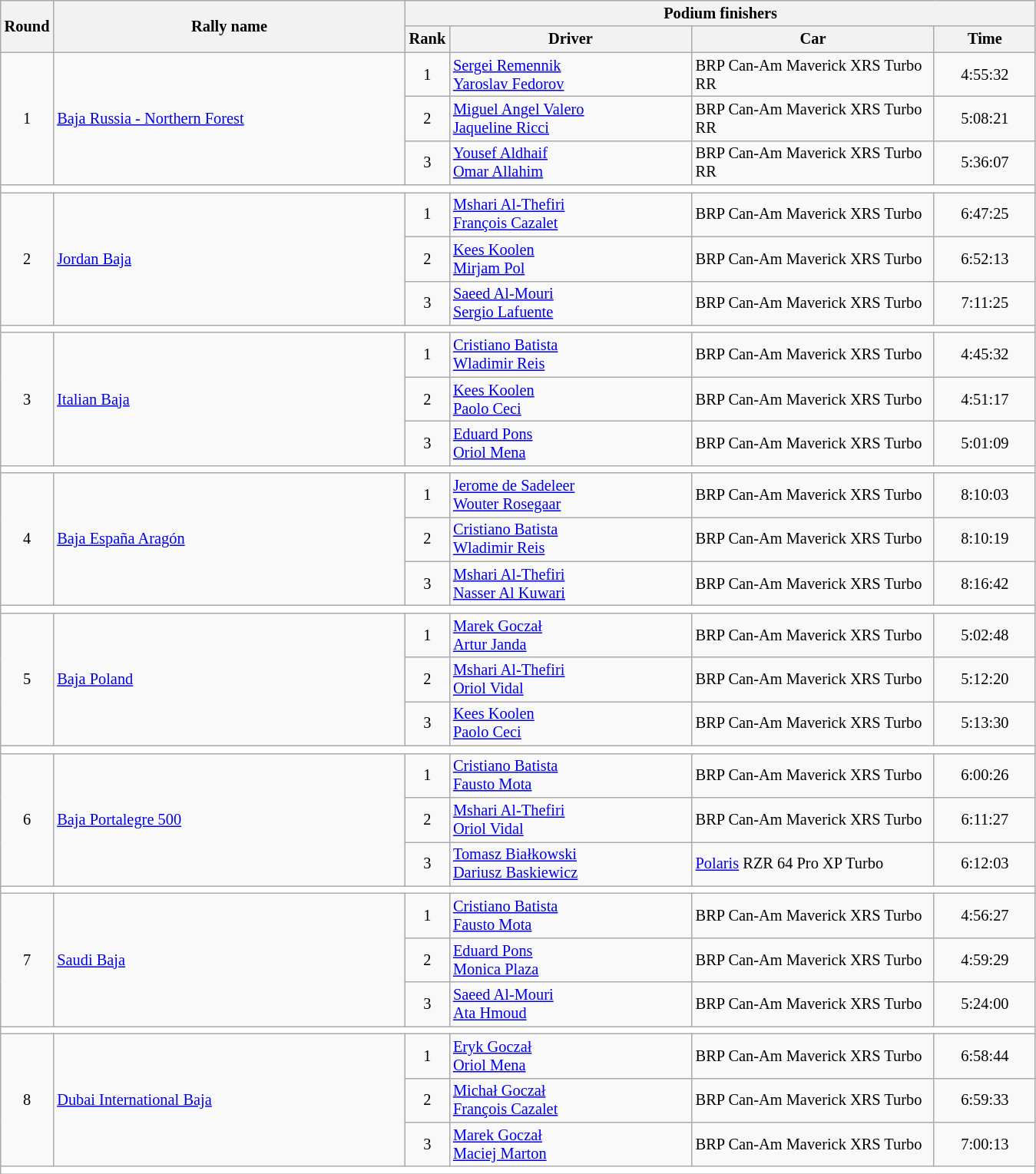<table class="wikitable" style="font-size:85%;">
<tr>
<th rowspan=2>Round</th>
<th style="width:22em" rowspan=2>Rally name</th>
<th colspan=4>Podium finishers</th>
</tr>
<tr>
<th>Rank</th>
<th style="width:15em">Driver</th>
<th style="width:15em">Car</th>
<th style="width:6em">Time</th>
</tr>
<tr>
<td rowspan=3 align=center>1</td>
<td rowspan=3> <a href='#'>Baja Russia - Northern Forest</a></td>
<td align=center>1</td>
<td> <a href='#'>Sergei Remennik</a> <br> <a href='#'>Yaroslav Fedorov</a></td>
<td>BRP Can-Am Maverick XRS Turbo RR</td>
<td align=center>4:55:32</td>
</tr>
<tr>
<td align=center>2</td>
<td> <a href='#'>Miguel Angel Valero</a> <br> <a href='#'>Jaqueline Ricci</a></td>
<td>BRP Can-Am Maverick XRS Turbo RR</td>
<td align=center>5:08:21</td>
</tr>
<tr>
<td align=center>3</td>
<td> <a href='#'>Yousef Aldhaif</a> <br> <a href='#'>Omar Allahim</a></td>
<td>BRP Can-Am Maverick XRS Turbo RR</td>
<td align=center>5:36:07</td>
</tr>
<tr style="background:white;">
<td colspan=6></td>
</tr>
<tr>
<td rowspan=3 align=center>2</td>
<td rowspan=3> <a href='#'>Jordan Baja</a></td>
<td align=center>1</td>
<td> <a href='#'>Mshari Al-Thefiri</a> <br> <a href='#'>François Cazalet</a></td>
<td>BRP Can-Am Maverick XRS Turbo</td>
<td align=center>6:47:25</td>
</tr>
<tr>
<td align=center>2</td>
<td> <a href='#'>Kees Koolen</a> <br> <a href='#'>Mirjam Pol</a></td>
<td>BRP Can-Am Maverick XRS Turbo</td>
<td align=center>6:52:13</td>
</tr>
<tr>
<td align=center>3</td>
<td> <a href='#'>Saeed Al-Mouri</a> <br> <a href='#'>Sergio Lafuente</a></td>
<td>BRP Can-Am Maverick XRS Turbo</td>
<td align=center>7:11:25</td>
</tr>
<tr style="background:white;">
<td colspan=6></td>
</tr>
<tr>
<td rowspan=3 align=center>3</td>
<td rowspan=3> <a href='#'>Italian Baja</a></td>
<td align=center>1</td>
<td> <a href='#'>Cristiano Batista</a> <br> <a href='#'>Wladimir Reis</a></td>
<td>BRP Can-Am Maverick XRS Turbo</td>
<td align=center>4:45:32</td>
</tr>
<tr>
<td align=center>2</td>
<td> <a href='#'>Kees Koolen</a> <br> <a href='#'>Paolo Ceci</a></td>
<td>BRP Can-Am Maverick XRS Turbo</td>
<td align=center>4:51:17</td>
</tr>
<tr>
<td align=center>3</td>
<td> <a href='#'>Eduard Pons</a> <br> <a href='#'>Oriol Mena</a></td>
<td>BRP Can-Am Maverick XRS Turbo</td>
<td align=center>5:01:09</td>
</tr>
<tr style="background:white;">
<td colspan=6></td>
</tr>
<tr>
<td rowspan=3 align=center>4</td>
<td rowspan=3> <a href='#'>Baja España Aragón</a></td>
<td align=center>1</td>
<td> <a href='#'>Jerome de Sadeleer</a> <br> <a href='#'>Wouter Rosegaar</a></td>
<td>BRP Can-Am Maverick XRS Turbo</td>
<td align=center>8:10:03</td>
</tr>
<tr>
<td align=center>2</td>
<td> <a href='#'>Cristiano Batista</a> <br> <a href='#'>Wladimir Reis</a></td>
<td>BRP Can-Am Maverick XRS Turbo</td>
<td align=center>8:10:19</td>
</tr>
<tr>
<td align=center>3</td>
<td> <a href='#'>Mshari Al-Thefiri</a> <br> <a href='#'>Nasser Al Kuwari</a></td>
<td>BRP Can-Am Maverick XRS Turbo</td>
<td align=center>8:16:42</td>
</tr>
<tr style="background:white;">
<td colspan=6></td>
</tr>
<tr>
<td rowspan=3 align=center>5</td>
<td rowspan=3> <a href='#'>Baja Poland</a></td>
<td align=center>1</td>
<td> <a href='#'>Marek Goczał</a> <br> <a href='#'>Artur Janda</a></td>
<td>BRP Can-Am Maverick XRS Turbo</td>
<td align=center>5:02:48</td>
</tr>
<tr>
<td align=center>2</td>
<td> <a href='#'>Mshari Al-Thefiri</a> <br> <a href='#'>Oriol Vidal</a></td>
<td>BRP Can-Am Maverick XRS Turbo</td>
<td align=center>5:12:20</td>
</tr>
<tr>
<td align=center>3</td>
<td> <a href='#'>Kees Koolen</a> <br> <a href='#'>Paolo Ceci</a></td>
<td>BRP Can-Am Maverick XRS Turbo</td>
<td align=center>5:13:30</td>
</tr>
<tr style="background:white;">
<td colspan=6></td>
</tr>
<tr>
<td rowspan=3 align=center>6</td>
<td rowspan=3> <a href='#'>Baja Portalegre 500</a></td>
<td align=center>1</td>
<td> <a href='#'>Cristiano Batista</a> <br> <a href='#'>Fausto Mota</a></td>
<td>BRP Can-Am Maverick XRS Turbo</td>
<td align=center>6:00:26</td>
</tr>
<tr>
<td align=center>2</td>
<td> <a href='#'>Mshari Al-Thefiri</a> <br> <a href='#'>Oriol Vidal</a></td>
<td>BRP Can-Am Maverick XRS Turbo</td>
<td align=center>6:11:27</td>
</tr>
<tr>
<td align=center>3</td>
<td> <a href='#'>Tomasz Białkowski</a> <br> <a href='#'>Dariusz Baskiewicz</a></td>
<td><a href='#'>Polaris</a> RZR 64 Pro XP Turbo</td>
<td align=center>6:12:03</td>
</tr>
<tr style="background:white;">
<td colspan=6></td>
</tr>
<tr>
<td rowspan=3 align=center>7</td>
<td rowspan=3> <a href='#'>Saudi Baja</a></td>
<td align=center>1</td>
<td> <a href='#'>Cristiano Batista</a> <br> <a href='#'>Fausto Mota</a></td>
<td>BRP Can-Am Maverick XRS Turbo</td>
<td align=center>4:56:27</td>
</tr>
<tr>
<td align=center>2</td>
<td> <a href='#'>Eduard Pons</a> <br> <a href='#'>Monica Plaza</a></td>
<td>BRP Can-Am Maverick XRS Turbo</td>
<td align=center>4:59:29</td>
</tr>
<tr>
<td align=center>3</td>
<td> <a href='#'>Saeed Al-Mouri</a> <br> <a href='#'>Ata Hmoud</a></td>
<td>BRP Can-Am Maverick XRS Turbo</td>
<td align=center>5:24:00</td>
</tr>
<tr style="background:white;">
<td colspan=6></td>
</tr>
<tr>
<td rowspan=3 align=center>8</td>
<td rowspan=3> <a href='#'>Dubai International Baja</a></td>
<td align=center>1</td>
<td> <a href='#'>Eryk Goczał</a> <br> <a href='#'>Oriol Mena</a></td>
<td>BRP Can-Am Maverick XRS Turbo</td>
<td align=center>6:58:44</td>
</tr>
<tr>
<td align=center>2</td>
<td> <a href='#'>Michał Goczał</a> <br> <a href='#'>François Cazalet</a></td>
<td>BRP Can-Am Maverick XRS Turbo</td>
<td align=center>6:59:33</td>
</tr>
<tr>
<td align=center>3</td>
<td> <a href='#'>Marek Goczał</a> <br> <a href='#'>Maciej Marton</a></td>
<td>BRP Can-Am Maverick XRS Turbo</td>
<td align=center>7:00:13</td>
</tr>
<tr style="background:white;">
<td colspan=6></td>
</tr>
</table>
